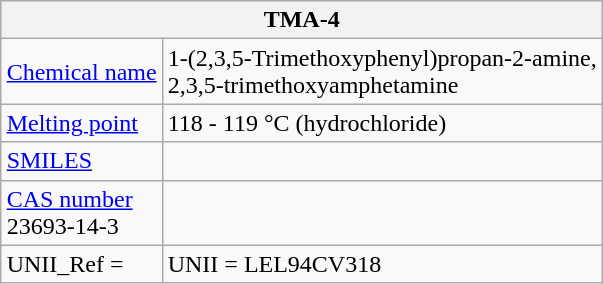<table class="wikitable" style="margin: 0 0 1em 1em; float: right;">
<tr>
<th colspan="2">TMA-4</th>
</tr>
<tr>
<td><a href='#'>Chemical name</a></td>
<td>1-(2,3,5-Trimethoxyphenyl)propan-2-amine,<br>2,3,5-trimethoxyamphetamine</td>
</tr>
<tr>
<td><a href='#'>Melting point</a></td>
<td>118 - 119 °C (hydrochloride)</td>
</tr>
<tr>
<td><a href='#'>SMILES</a></td>
<td></td>
</tr>
<tr>
<td><a href='#'>CAS number</a><br>23693-14-3</td>
<td></td>
</tr>
<tr>
<td>UNII_Ref = </td>
<td>UNII = LEL94CV318</td>
</tr>
</table>
